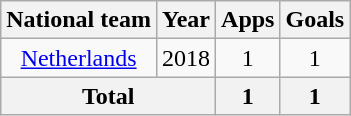<table class="wikitable" style="text-align:center">
<tr>
<th>National team</th>
<th>Year</th>
<th>Apps</th>
<th>Goals</th>
</tr>
<tr>
<td rowspan="1"><a href='#'>Netherlands</a></td>
<td>2018</td>
<td>1</td>
<td>1</td>
</tr>
<tr>
<th colspan="2">Total</th>
<th>1</th>
<th>1</th>
</tr>
</table>
